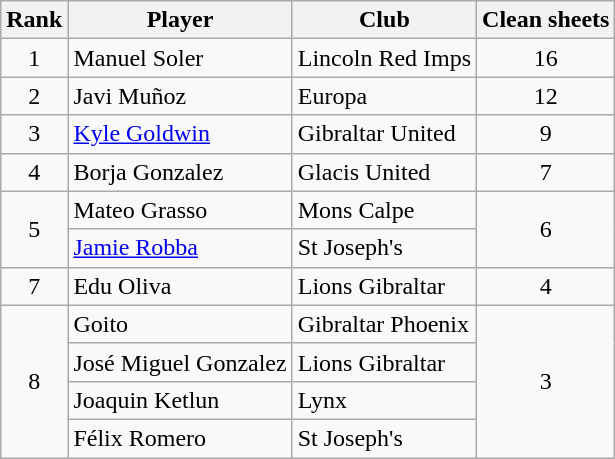<table class="wikitable" style="text-align:center">
<tr>
<th>Rank</th>
<th>Player</th>
<th>Club</th>
<th>Clean sheets</th>
</tr>
<tr>
<td>1</td>
<td align="left"> Manuel Soler</td>
<td align="left">Lincoln Red Imps</td>
<td>16</td>
</tr>
<tr>
<td>2</td>
<td align="left"> Javi Muñoz</td>
<td align="left">Europa</td>
<td>12</td>
</tr>
<tr>
<td>3</td>
<td align="left"> <a href='#'>Kyle Goldwin</a></td>
<td align="left">Gibraltar United</td>
<td>9</td>
</tr>
<tr>
<td>4</td>
<td align="left"> Borja Gonzalez</td>
<td align="left">Glacis United</td>
<td>7</td>
</tr>
<tr>
<td rowspan="2">5</td>
<td align="left"> Mateo Grasso</td>
<td align="left">Mons Calpe</td>
<td rowspan="2">6</td>
</tr>
<tr>
<td align="left"> <a href='#'>Jamie Robba</a></td>
<td align="left">St Joseph's</td>
</tr>
<tr>
<td>7</td>
<td align="left"> Edu Oliva</td>
<td align="left">Lions Gibraltar</td>
<td>4</td>
</tr>
<tr>
<td rowspan="4">8</td>
<td align="left"> Goito</td>
<td align="left">Gibraltar Phoenix</td>
<td rowspan="4">3</td>
</tr>
<tr>
<td align="left"> José Miguel Gonzalez</td>
<td align="left">Lions Gibraltar</td>
</tr>
<tr>
<td align="left"> Joaquin Ketlun</td>
<td align="left">Lynx</td>
</tr>
<tr>
<td align="left"> Félix Romero</td>
<td align="left">St Joseph's</td>
</tr>
</table>
